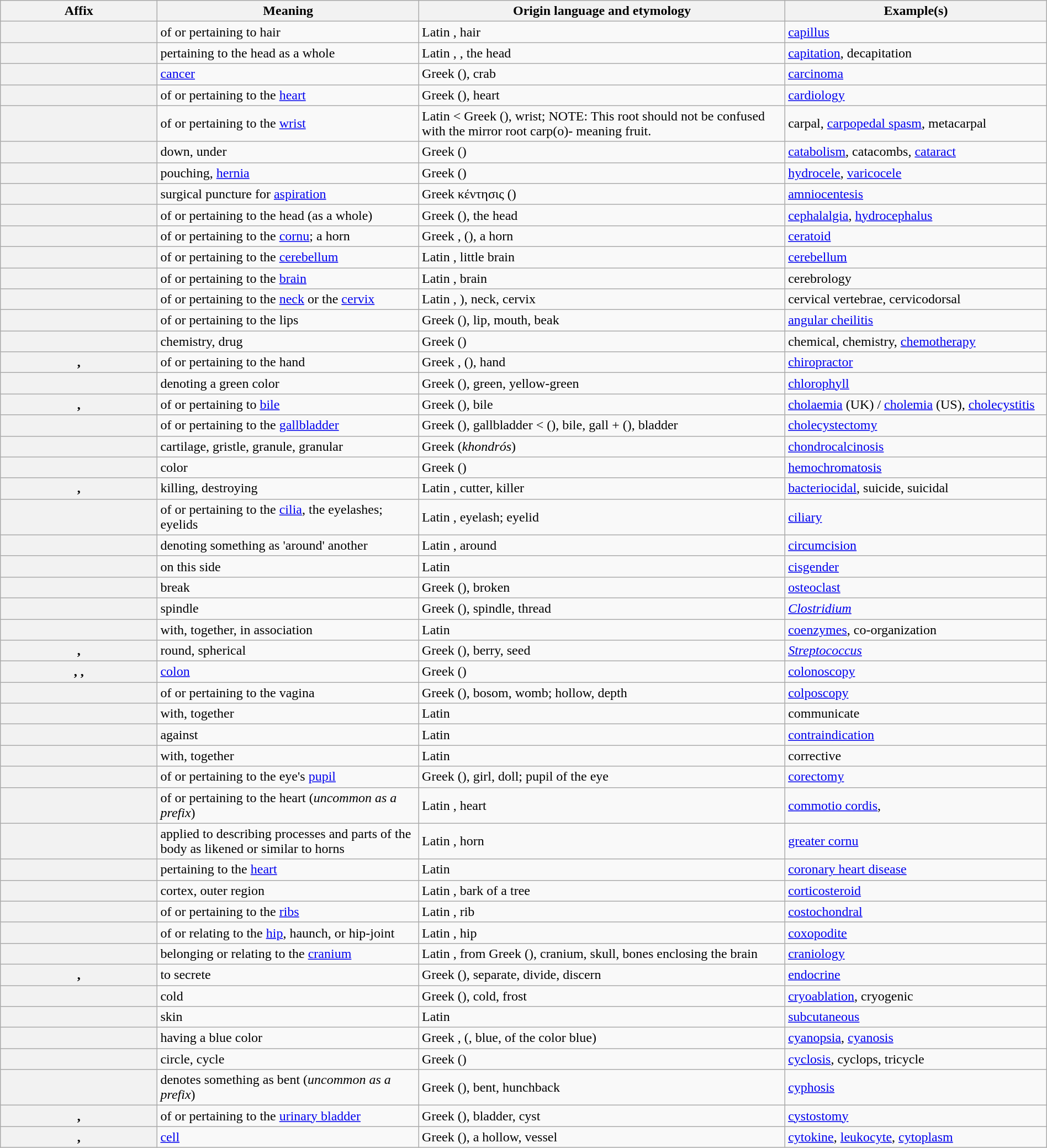<table class="wikitable plainrowheaders" style="width:100%;">
<tr>
<th scope="col" style="width: 15%">Affix</th>
<th scope="col" style="width: 25%">Meaning</th>
<th scope="col" style="width: 35%">Origin language and etymology</th>
<th scope="col" style="width: 25%">Example(s)</th>
</tr>
<tr>
<th scope="row"><strong></strong></th>
<td>of or pertaining to hair</td>
<td>Latin , hair</td>
<td><a href='#'>capillus</a></td>
</tr>
<tr>
<th scope="row"><strong></strong></th>
<td>pertaining to the head as a whole</td>
<td>Latin , , the head</td>
<td><a href='#'>capitation</a>, decapitation</td>
</tr>
<tr>
<th scope="row"><strong></strong></th>
<td><a href='#'>cancer</a></td>
<td>Greek  (), crab</td>
<td><a href='#'>carcinoma</a></td>
</tr>
<tr>
<th scope="row"><strong></strong></th>
<td>of or pertaining to the <a href='#'>heart</a></td>
<td>Greek  (), heart</td>
<td><a href='#'>cardiology</a></td>
</tr>
<tr>
<th scope="row"><strong></strong></th>
<td>of or pertaining to the <a href='#'>wrist</a></td>
<td>Latin  < Greek  (), wrist; NOTE: This root should not be confused with the mirror root carp(o)- meaning fruit.</td>
<td>carpal, <a href='#'>carpopedal spasm</a>, metacarpal</td>
</tr>
<tr>
<th scope="row"><strong></strong></th>
<td>down, under</td>
<td>Greek  ()</td>
<td><a href='#'>catabolism</a>, catacombs, <a href='#'>cataract</a></td>
</tr>
<tr>
<th scope="row"><strong></strong></th>
<td>pouching, <a href='#'>hernia</a></td>
<td>Greek  ()</td>
<td><a href='#'>hydrocele</a>, <a href='#'>varicocele</a></td>
</tr>
<tr>
<th scope="row"><strong></strong></th>
<td>surgical puncture for <a href='#'>aspiration</a></td>
<td>Greek κέντησις ()</td>
<td><a href='#'>amniocentesis</a></td>
</tr>
<tr>
<th scope="row"><strong></strong></th>
<td>of or pertaining to the head (as a whole)</td>
<td>Greek  (), the head</td>
<td><a href='#'>cephalalgia</a>, <a href='#'>hydrocephalus</a></td>
</tr>
<tr>
<th scope="row"><strong></strong></th>
<td>of or pertaining to the <a href='#'>cornu</a>; a horn</td>
<td>Greek ,  (), a horn</td>
<td><a href='#'>ceratoid</a></td>
</tr>
<tr>
<th scope="row"><strong></strong></th>
<td>of or pertaining to the <a href='#'>cerebellum</a></td>
<td>Latin , little brain</td>
<td><a href='#'>cerebellum</a></td>
</tr>
<tr>
<th scope="row"><strong></strong></th>
<td>of or pertaining to the <a href='#'>brain</a></td>
<td>Latin , brain</td>
<td>cerebrology</td>
</tr>
<tr>
<th scope="row"><strong></strong></th>
<td>of or pertaining to the <a href='#'>neck</a> or the <a href='#'>cervix</a></td>
<td>Latin , ), neck, cervix</td>
<td>cervical vertebrae, cervicodorsal</td>
</tr>
<tr>
<th scope="row"><strong></strong></th>
<td>of or pertaining to the lips</td>
<td>Greek  (), lip, mouth, beak</td>
<td><a href='#'>angular cheilitis</a></td>
</tr>
<tr>
<th scope="row"><strong></strong></th>
<td>chemistry, drug</td>
<td>Greek  ()</td>
<td>chemical, chemistry, <a href='#'>chemotherapy</a></td>
</tr>
<tr>
<th scope="row"><strong></strong>, <strong></strong></th>
<td>of or pertaining to the hand</td>
<td>Greek ,  (), hand</td>
<td><a href='#'>chiropractor</a></td>
</tr>
<tr>
<th scope="row"><strong></strong></th>
<td>denoting a green color</td>
<td>Greek  (), green, yellow-green</td>
<td><a href='#'>chlorophyll</a></td>
</tr>
<tr>
<th scope="row"><strong></strong>, <strong></strong></th>
<td>of or pertaining to <a href='#'>bile</a></td>
<td>Greek  (), bile</td>
<td><a href='#'>cholaemia</a> (UK) / <a href='#'>cholemia</a> (US), <a href='#'>cholecystitis</a></td>
</tr>
<tr>
<th scope="row"><strong></strong></th>
<td>of or pertaining to the <a href='#'>gallbladder</a></td>
<td>Greek  (), gallbladder <  (), bile, gall +  (), bladder</td>
<td><a href='#'>cholecystectomy</a></td>
</tr>
<tr>
<th scope="row"><strong></strong></th>
<td>cartilage, gristle, granule, granular</td>
<td>Greek  (<em>khondrós</em>)</td>
<td><a href='#'>chondrocalcinosis</a></td>
</tr>
<tr>
<th scope="row"><strong></strong></th>
<td>color</td>
<td>Greek  ()</td>
<td><a href='#'>hemochromatosis</a></td>
</tr>
<tr>
<th scope="row"><strong></strong>, <strong></strong></th>
<td>killing, destroying</td>
<td>Latin , cutter, killer</td>
<td><a href='#'>bacteriocidal</a>, suicide, suicidal</td>
</tr>
<tr>
<th scope="row"><strong></strong></th>
<td>of or pertaining to the <a href='#'>cilia</a>, the eyelashes; eyelids</td>
<td>Latin , eyelash; eyelid</td>
<td><a href='#'>ciliary</a></td>
</tr>
<tr>
<th scope="row"><strong></strong></th>
<td>denoting something as 'around' another</td>
<td>Latin , around</td>
<td><a href='#'>circumcision</a></td>
</tr>
<tr>
<th scope="row"><strong></strong></th>
<td>on this side</td>
<td>Latin </td>
<td><a href='#'>cisgender</a></td>
</tr>
<tr>
<th scope="row"><strong></strong></th>
<td>break</td>
<td>Greek  (), broken</td>
<td><a href='#'>osteoclast</a></td>
</tr>
<tr>
<th scope="row"><strong></strong></th>
<td>spindle</td>
<td>Greek  (), spindle, thread</td>
<td><em><a href='#'>Clostridium</a></em></td>
</tr>
<tr>
<th scope="row"><strong></strong></th>
<td>with, together, in association</td>
<td>Latin </td>
<td><a href='#'>coenzymes</a>, co-organization</td>
</tr>
<tr>
<th scope="row"><strong></strong>, <strong></strong></th>
<td>round, spherical</td>
<td>Greek  (), berry, seed</td>
<td><em><a href='#'>Streptococcus</a></em></td>
</tr>
<tr>
<th scope="row"><strong></strong>, <strong></strong>, <strong></strong></th>
<td><a href='#'>colon</a></td>
<td>Greek  ()</td>
<td><a href='#'>colonoscopy</a></td>
</tr>
<tr>
<th scope="row"><strong></strong></th>
<td>of or pertaining to the vagina</td>
<td>Greek  (), bosom, womb; hollow, depth</td>
<td><a href='#'>colposcopy</a></td>
</tr>
<tr>
<th scope="row"><strong></strong></th>
<td>with, together</td>
<td>Latin </td>
<td>communicate</td>
</tr>
<tr>
<th scope="row"><strong></strong></th>
<td>against</td>
<td>Latin </td>
<td><a href='#'>contraindication</a></td>
</tr>
<tr>
<th scope="row"><strong></strong></th>
<td>with, together</td>
<td>Latin </td>
<td>corrective</td>
</tr>
<tr>
<th scope="row"><strong></strong></th>
<td>of or pertaining to the eye's <a href='#'>pupil</a></td>
<td>Greek  (), girl, doll; pupil of the eye</td>
<td><a href='#'>corectomy</a></td>
</tr>
<tr>
<th scope="row"><strong></strong></th>
<td>of or pertaining to the heart (<em>uncommon as a prefix</em>)</td>
<td>Latin , heart</td>
<td><a href='#'>commotio cordis</a>,</td>
</tr>
<tr>
<th scope="row"><strong></strong></th>
<td>applied to describing processes and parts of the body as likened or similar to horns</td>
<td>Latin , horn</td>
<td><a href='#'>greater cornu</a></td>
</tr>
<tr>
<th scope="row"><strong></strong></th>
<td>pertaining to the <a href='#'>heart</a></td>
<td>Latin </td>
<td><a href='#'>coronary heart disease</a></td>
</tr>
<tr>
<th scope="row"><strong></strong></th>
<td>cortex, outer region</td>
<td>Latin , bark of a tree</td>
<td><a href='#'>corticosteroid</a></td>
</tr>
<tr>
<th scope="row"><strong></strong></th>
<td>of or pertaining to the <a href='#'>ribs</a></td>
<td>Latin , rib</td>
<td><a href='#'>costochondral</a></td>
</tr>
<tr>
<th scope="row"><strong></strong></th>
<td>of or relating to the <a href='#'>hip</a>, haunch, or hip-joint</td>
<td>Latin , hip</td>
<td><a href='#'>coxopodite</a></td>
</tr>
<tr>
<th scope="row"><strong></strong></th>
<td>belonging or relating to the <a href='#'>cranium</a></td>
<td>Latin , from Greek  (), cranium, skull, bones enclosing the brain</td>
<td><a href='#'>craniology</a></td>
</tr>
<tr>
<th scope="row"><strong></strong>, <strong></strong></th>
<td>to secrete</td>
<td>Greek  (), separate, divide, discern</td>
<td><a href='#'>endocrine</a></td>
</tr>
<tr>
<th scope="row"><strong></strong></th>
<td>cold</td>
<td>Greek  (), cold, frost</td>
<td><a href='#'>cryoablation</a>, cryogenic</td>
</tr>
<tr>
<th scope="row"><strong></strong></th>
<td>skin</td>
<td>Latin </td>
<td><a href='#'>subcutaneous</a></td>
</tr>
<tr>
<th scope="row"><strong></strong></th>
<td>having a blue color</td>
<td>Greek ,  (, blue, of the color blue)</td>
<td><a href='#'>cyanopsia</a>, <a href='#'>cyanosis</a></td>
</tr>
<tr>
<th scope="row"><strong></strong></th>
<td>circle, cycle</td>
<td>Greek  ()</td>
<td><a href='#'>cyclosis</a>, cyclops, tricycle</td>
</tr>
<tr>
<th scope="row"><strong></strong></th>
<td>denotes something as bent (<em>uncommon as a prefix</em>)</td>
<td>Greek  (), bent, hunchback</td>
<td><a href='#'>cyphosis</a></td>
</tr>
<tr>
<th scope="row"><strong></strong>, <strong></strong></th>
<td>of or pertaining to the <a href='#'>urinary bladder</a></td>
<td>Greek  (), bladder, cyst</td>
<td><a href='#'>cystostomy</a></td>
</tr>
<tr>
<th scope="row"><strong></strong>, <strong></strong></th>
<td><a href='#'>cell</a></td>
<td>Greek  (), a hollow, vessel</td>
<td><a href='#'>cytokine</a>, <a href='#'>leukocyte</a>, <a href='#'>cytoplasm</a></td>
</tr>
</table>
